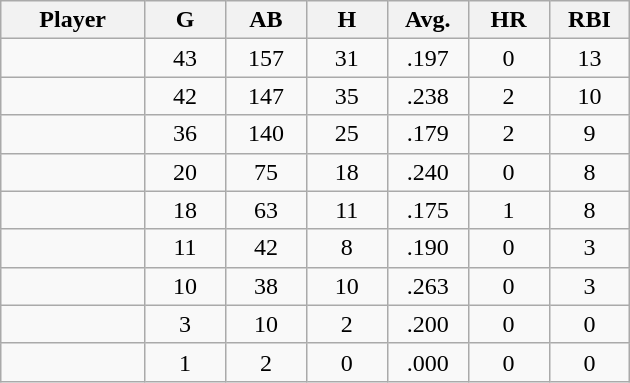<table class="wikitable sortable">
<tr>
<th bgcolor="#DDDDFF" width="16%">Player</th>
<th bgcolor="#DDDDFF" width="9%">G</th>
<th bgcolor="#DDDDFF" width="9%">AB</th>
<th bgcolor="#DDDDFF" width="9%">H</th>
<th bgcolor="#DDDDFF" width="9%">Avg.</th>
<th bgcolor="#DDDDFF" width="9%">HR</th>
<th bgcolor="#DDDDFF" width="9%">RBI</th>
</tr>
<tr align="center">
<td></td>
<td>43</td>
<td>157</td>
<td>31</td>
<td>.197</td>
<td>0</td>
<td>13</td>
</tr>
<tr align="center">
<td></td>
<td>42</td>
<td>147</td>
<td>35</td>
<td>.238</td>
<td>2</td>
<td>10</td>
</tr>
<tr align="center">
<td></td>
<td>36</td>
<td>140</td>
<td>25</td>
<td>.179</td>
<td>2</td>
<td>9</td>
</tr>
<tr align="center">
<td></td>
<td>20</td>
<td>75</td>
<td>18</td>
<td>.240</td>
<td>0</td>
<td>8</td>
</tr>
<tr align="center">
<td></td>
<td>18</td>
<td>63</td>
<td>11</td>
<td>.175</td>
<td>1</td>
<td>8</td>
</tr>
<tr align="center">
<td></td>
<td>11</td>
<td>42</td>
<td>8</td>
<td>.190</td>
<td>0</td>
<td>3</td>
</tr>
<tr align="center">
<td></td>
<td>10</td>
<td>38</td>
<td>10</td>
<td>.263</td>
<td>0</td>
<td>3</td>
</tr>
<tr align="center">
<td></td>
<td>3</td>
<td>10</td>
<td>2</td>
<td>.200</td>
<td>0</td>
<td>0</td>
</tr>
<tr align="center">
<td></td>
<td>1</td>
<td>2</td>
<td>0</td>
<td>.000</td>
<td>0</td>
<td>0</td>
</tr>
</table>
